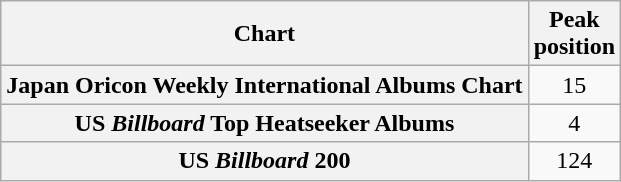<table class="wikitable sortable plainrowheaders">
<tr>
<th scope="col">Chart</th>
<th scope="col">Peak<br>position</th>
</tr>
<tr>
<th scope="row">Japan Oricon Weekly International Albums Chart</th>
<td align="center">15</td>
</tr>
<tr>
<th scope="row">US <em>Billboard</em> Top Heatseeker Albums</th>
<td align="center">4</td>
</tr>
<tr>
<th scope="row">US <em>Billboard</em> 200</th>
<td align="center">124</td>
</tr>
</table>
